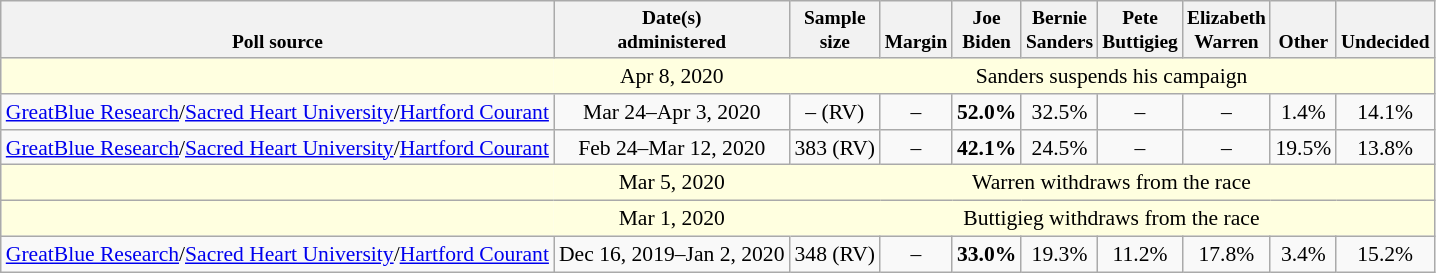<table class="wikitable" style="font-size:90%;text-align:center;">
<tr valign=bottom style="font-size:90%;">
<th>Poll source</th>
<th>Date(s)<br>administered</th>
<th>Sample<br>size</th>
<th>Margin<br></th>
<th>Joe<br>Biden</th>
<th>Bernie<br>Sanders</th>
<th>Pete<br>Buttigieg</th>
<th>Elizabeth<br>Warren</th>
<th>Other</th>
<th>Undecided</th>
</tr>
<tr style="background:lightyellow;">
<td style="border-right-style:hidden;"></td>
<td style="border-right-style:hidden;">Apr 8, 2020</td>
<td colspan="13">Sanders suspends his campaign</td>
</tr>
<tr>
<td style="text-align:left;"><a href='#'>GreatBlue Research</a>/<a href='#'>Sacred Heart University</a>/<a href='#'>Hartford Courant</a></td>
<td>Mar 24–Apr 3, 2020</td>
<td>– (RV)</td>
<td>–</td>
<td><strong>52.0%</strong></td>
<td>32.5%</td>
<td>–</td>
<td>–</td>
<td>1.4%</td>
<td>14.1%</td>
</tr>
<tr>
<td style="text-align:left;"><a href='#'>GreatBlue Research</a>/<a href='#'>Sacred Heart University</a>/<a href='#'>Hartford Courant</a></td>
<td>Feb 24–Mar 12, 2020</td>
<td>383 (RV)</td>
<td>–</td>
<td><strong>42.1%</strong></td>
<td>24.5%</td>
<td>–</td>
<td>–</td>
<td>19.5%</td>
<td>13.8%</td>
</tr>
<tr style="background:lightyellow;">
<td style="border-right-style:hidden;"></td>
<td style="border-right-style:hidden;">Mar 5, 2020</td>
<td colspan="13">Warren withdraws from the race</td>
</tr>
<tr style="background:lightyellow;">
<td style="border-right-style:hidden;"></td>
<td style="border-right-style:hidden;">Mar 1, 2020</td>
<td colspan="13">Buttigieg withdraws from the race</td>
</tr>
<tr>
<td style="text-align:left;"><a href='#'>GreatBlue Research</a>/<a href='#'>Sacred Heart University</a>/<a href='#'>Hartford Courant</a><br></td>
<td>Dec 16, 2019–Jan 2, 2020</td>
<td>348 (RV)</td>
<td>–</td>
<td><strong>33.0%</strong></td>
<td>19.3%</td>
<td>11.2%</td>
<td>17.8%</td>
<td>3.4%</td>
<td>15.2%</td>
</tr>
</table>
